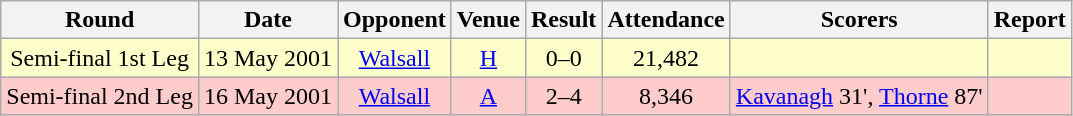<table class="wikitable" style="font-size:100%; text-align:center">
<tr>
<th>Round</th>
<th>Date</th>
<th>Opponent</th>
<th>Venue</th>
<th>Result</th>
<th>Attendance</th>
<th>Scorers</th>
<th>Report</th>
</tr>
<tr style="background-color: #FFFFCC;">
<td>Semi-final 1st Leg</td>
<td>13 May 2001</td>
<td><a href='#'>Walsall</a></td>
<td><a href='#'>H</a></td>
<td>0–0</td>
<td>21,482</td>
<td></td>
<td></td>
</tr>
<tr style="background-color: #FFCCCC;">
<td>Semi-final 2nd Leg</td>
<td>16 May 2001</td>
<td><a href='#'>Walsall</a></td>
<td><a href='#'>A</a></td>
<td>2–4</td>
<td>8,346</td>
<td><a href='#'>Kavanagh</a> 31', <a href='#'>Thorne</a> 87'</td>
<td></td>
</tr>
</table>
